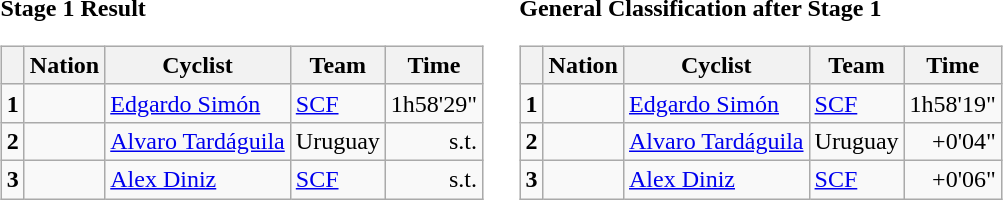<table>
<tr>
<td><strong>Stage 1 Result</strong><br><table class="wikitable">
<tr>
<th></th>
<th>Nation</th>
<th>Cyclist</th>
<th>Team</th>
<th>Time</th>
</tr>
<tr>
<td><strong>1</strong></td>
<td></td>
<td><a href='#'>Edgardo Simón</a></td>
<td><a href='#'>SCF</a></td>
<td align="right">1h58'29"</td>
</tr>
<tr>
<td><strong>2</strong></td>
<td></td>
<td><a href='#'>Alvaro Tardáguila</a></td>
<td>Uruguay</td>
<td align="right">s.t.</td>
</tr>
<tr>
<td><strong>3</strong></td>
<td></td>
<td><a href='#'>Alex Diniz</a></td>
<td><a href='#'>SCF</a></td>
<td align="right">s.t.</td>
</tr>
</table>
</td>
<td></td>
<td><strong>General Classification after Stage 1</strong><br><table class="wikitable">
<tr>
<th></th>
<th>Nation</th>
<th>Cyclist</th>
<th>Team</th>
<th>Time</th>
</tr>
<tr>
<td><strong>1</strong></td>
<td></td>
<td><a href='#'>Edgardo Simón</a></td>
<td><a href='#'>SCF</a></td>
<td align="right">1h58'19"</td>
</tr>
<tr>
<td><strong>2</strong></td>
<td></td>
<td><a href='#'>Alvaro Tardáguila</a></td>
<td>Uruguay</td>
<td align="right">+0'04"</td>
</tr>
<tr>
<td><strong>3</strong></td>
<td></td>
<td><a href='#'>Alex Diniz</a></td>
<td><a href='#'>SCF</a></td>
<td align="right">+0'06"</td>
</tr>
</table>
</td>
</tr>
</table>
